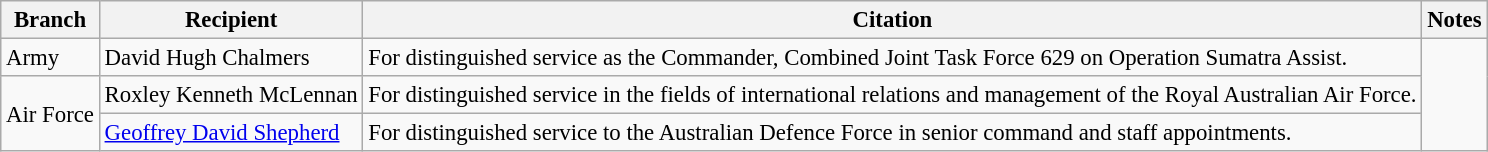<table class="wikitable" style="font-size:95%;">
<tr>
<th>Branch</th>
<th>Recipient</th>
<th>Citation</th>
<th>Notes</th>
</tr>
<tr>
<td rowspan=1>Army</td>
<td> David Hugh Chalmers</td>
<td>For distinguished service as the Commander, Combined Joint Task Force 629 on Operation Sumatra Assist.</td>
<td rowspan=3></td>
</tr>
<tr>
<td rowspan=2>Air Force</td>
<td> Roxley Kenneth McLennan</td>
<td>For distinguished service in the fields of international relations and management of the Royal Australian Air Force.</td>
</tr>
<tr>
<td> <a href='#'>Geoffrey David Shepherd</a></td>
<td>For distinguished service to the Australian Defence Force in senior command and staff appointments.</td>
</tr>
</table>
